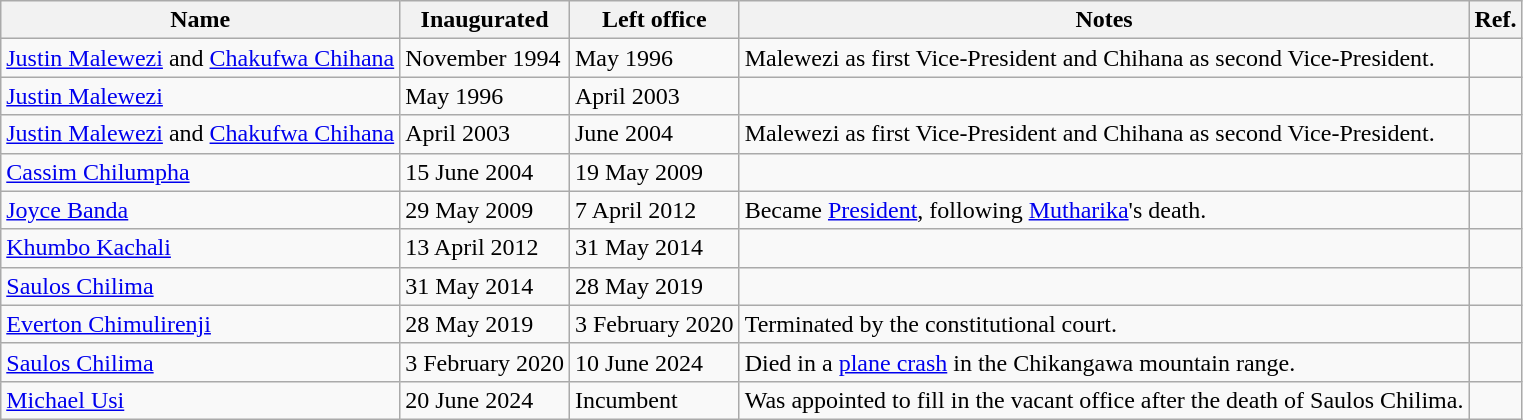<table class="wikitable">
<tr>
<th>Name</th>
<th>Inaugurated</th>
<th>Left office</th>
<th>Notes</th>
<th>Ref.</th>
</tr>
<tr>
<td><a href='#'>Justin Malewezi</a> and <a href='#'>Chakufwa Chihana</a></td>
<td>November 1994</td>
<td>May 1996</td>
<td>Malewezi as first Vice-President and Chihana as second Vice-President.</td>
<td></td>
</tr>
<tr>
<td><a href='#'>Justin Malewezi</a></td>
<td>May 1996</td>
<td>April 2003</td>
<td></td>
<td></td>
</tr>
<tr>
<td><a href='#'>Justin Malewezi</a> and <a href='#'>Chakufwa Chihana</a></td>
<td>April 2003</td>
<td>June 2004</td>
<td>Malewezi as first Vice-President and Chihana as second Vice-President.</td>
<td></td>
</tr>
<tr>
<td><a href='#'>Cassim Chilumpha</a></td>
<td>15 June 2004</td>
<td>19 May 2009</td>
<td></td>
<td></td>
</tr>
<tr>
<td><a href='#'>Joyce Banda</a></td>
<td>29 May 2009</td>
<td>7 April 2012</td>
<td>Became <a href='#'>President</a>, following <a href='#'>Mutharika</a>'s death.</td>
<td></td>
</tr>
<tr>
<td><a href='#'>Khumbo Kachali</a></td>
<td>13 April 2012</td>
<td>31 May 2014</td>
<td></td>
<td></td>
</tr>
<tr>
<td><a href='#'>Saulos Chilima</a></td>
<td>31 May 2014</td>
<td>28 May 2019</td>
<td></td>
<td></td>
</tr>
<tr>
<td><a href='#'>Everton Chimulirenji</a></td>
<td>28 May 2019</td>
<td>3 February 2020</td>
<td>Terminated by the constitutional court.</td>
<td></td>
</tr>
<tr>
<td><a href='#'>Saulos Chilima</a></td>
<td>3 February 2020</td>
<td>10 June 2024</td>
<td>Died in a <a href='#'>plane crash</a> in the Chikangawa mountain range.</td>
<td></td>
</tr>
<tr>
<td><a href='#'>Michael Usi</a></td>
<td>20 June 2024</td>
<td>Incumbent</td>
<td>Was appointed to fill in the vacant office after the death of Saulos Chilima.</td>
<td></td>
</tr>
</table>
